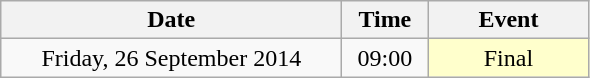<table class = "wikitable" style="text-align:center;">
<tr>
<th width=220>Date</th>
<th width=50>Time</th>
<th width=100>Event</th>
</tr>
<tr>
<td>Friday, 26 September 2014</td>
<td>09:00</td>
<td bgcolor=ffffcc>Final</td>
</tr>
</table>
